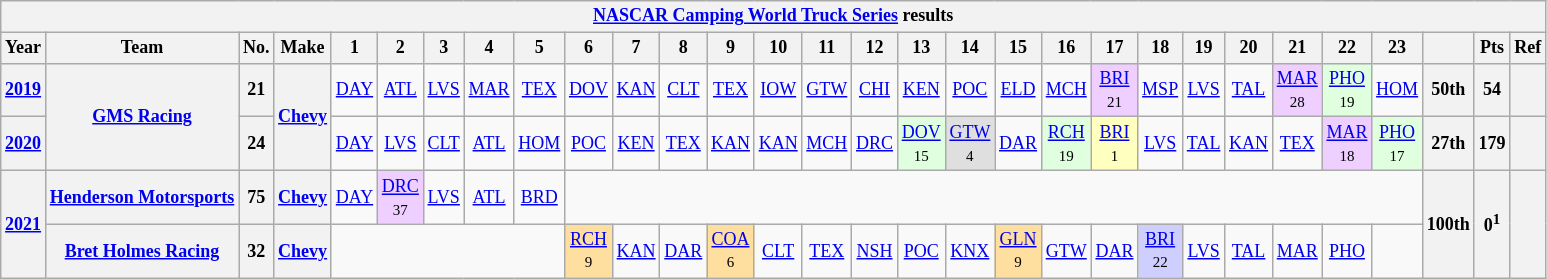<table class="wikitable" style="text-align:center; font-size:75%">
<tr>
<th colspan=45><a href='#'>NASCAR Camping World Truck Series</a> results</th>
</tr>
<tr>
<th>Year</th>
<th>Team</th>
<th>No.</th>
<th>Make</th>
<th>1</th>
<th>2</th>
<th>3</th>
<th>4</th>
<th>5</th>
<th>6</th>
<th>7</th>
<th>8</th>
<th>9</th>
<th>10</th>
<th>11</th>
<th>12</th>
<th>13</th>
<th>14</th>
<th>15</th>
<th>16</th>
<th>17</th>
<th>18</th>
<th>19</th>
<th>20</th>
<th>21</th>
<th>22</th>
<th>23</th>
<th></th>
<th>Pts</th>
<th>Ref</th>
</tr>
<tr>
<th><a href='#'>2019</a></th>
<th rowspan=2><a href='#'>GMS Racing</a></th>
<th>21</th>
<th rowspan=2><a href='#'>Chevy</a></th>
<td><a href='#'>DAY</a></td>
<td><a href='#'>ATL</a></td>
<td><a href='#'>LVS</a></td>
<td><a href='#'>MAR</a></td>
<td><a href='#'>TEX</a></td>
<td><a href='#'>DOV</a></td>
<td><a href='#'>KAN</a></td>
<td><a href='#'>CLT</a></td>
<td><a href='#'>TEX</a></td>
<td><a href='#'>IOW</a></td>
<td><a href='#'>GTW</a></td>
<td><a href='#'>CHI</a></td>
<td><a href='#'>KEN</a></td>
<td><a href='#'>POC</a></td>
<td><a href='#'>ELD</a></td>
<td><a href='#'>MCH</a></td>
<td style="background:#EFCFFF;"><a href='#'>BRI</a><br><small>21</small></td>
<td><a href='#'>MSP</a></td>
<td><a href='#'>LVS</a></td>
<td><a href='#'>TAL</a></td>
<td style="background:#EFCFFF;"><a href='#'>MAR</a><br><small>28</small></td>
<td style="background:#DFFFDF;"><a href='#'>PHO</a><br><small>19</small></td>
<td><a href='#'>HOM</a></td>
<th>50th</th>
<th>54</th>
<th></th>
</tr>
<tr>
<th><a href='#'>2020</a></th>
<th>24</th>
<td><a href='#'>DAY</a></td>
<td><a href='#'>LVS</a></td>
<td><a href='#'>CLT</a></td>
<td><a href='#'>ATL</a></td>
<td><a href='#'>HOM</a></td>
<td><a href='#'>POC</a></td>
<td><a href='#'>KEN</a></td>
<td><a href='#'>TEX</a></td>
<td><a href='#'>KAN</a></td>
<td><a href='#'>KAN</a></td>
<td><a href='#'>MCH</a></td>
<td><a href='#'>DRC</a></td>
<td style="background:#DFFFDF;"><a href='#'>DOV</a><br><small>15</small></td>
<td style="background:#DFDFDF;"><a href='#'>GTW</a><br><small>4</small></td>
<td><a href='#'>DAR</a></td>
<td style="background:#DFFFDF;"><a href='#'>RCH</a><br><small>19</small></td>
<td style="background:#FFFFBF;"><a href='#'>BRI</a><br><small>1</small></td>
<td><a href='#'>LVS</a></td>
<td><a href='#'>TAL</a></td>
<td><a href='#'>KAN</a></td>
<td><a href='#'>TEX</a></td>
<td style="background:#EFCFFF;"><a href='#'>MAR</a><br><small>18</small></td>
<td style="background:#DFFFDF;"><a href='#'>PHO</a><br><small>17</small></td>
<th>27th</th>
<th>179</th>
<th></th>
</tr>
<tr>
<th rowspan=2><a href='#'>2021</a></th>
<th><a href='#'>Henderson Motorsports</a></th>
<th>75</th>
<th><a href='#'>Chevy</a></th>
<td><a href='#'>DAY</a></td>
<td style="background:#EFCFFF;"><a href='#'>DRC</a><br><small>37</small></td>
<td><a href='#'>LVS</a></td>
<td><a href='#'>ATL</a></td>
<td><a href='#'>BRD</a></td>
<td colspan=18></td>
<th rowspan=2>100th</th>
<th rowspan=2>0<sup>1</sup></th>
<th rowspan=2></th>
</tr>
<tr>
<th><a href='#'>Bret Holmes Racing</a></th>
<th>32</th>
<th><a href='#'>Chevy</a></th>
<td colspan=5></td>
<td style="background:#FFDF9F;"><a href='#'>RCH</a><br><small>9</small></td>
<td><a href='#'>KAN</a></td>
<td><a href='#'>DAR</a></td>
<td style="background:#FFDF9F;"><a href='#'>COA</a><br><small>6</small></td>
<td><a href='#'>CLT</a></td>
<td><a href='#'>TEX</a></td>
<td><a href='#'>NSH</a></td>
<td><a href='#'>POC</a></td>
<td><a href='#'>KNX</a></td>
<td style="background:#FFDF9F;"><a href='#'>GLN</a><br><small>9</small></td>
<td><a href='#'>GTW</a></td>
<td><a href='#'>DAR</a></td>
<td style="background:#CFCFFF;"><a href='#'>BRI</a><br><small>22</small></td>
<td><a href='#'>LVS</a></td>
<td><a href='#'>TAL</a></td>
<td><a href='#'>MAR</a></td>
<td><a href='#'>PHO</a></td>
<td></td>
</tr>
</table>
